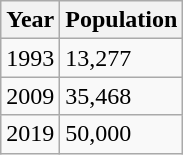<table class="wikitable">
<tr>
<th>Year</th>
<th>Population</th>
</tr>
<tr>
<td>1993</td>
<td>13,277</td>
</tr>
<tr>
<td>2009</td>
<td>35,468</td>
</tr>
<tr>
<td>2019</td>
<td>50,000</td>
</tr>
</table>
